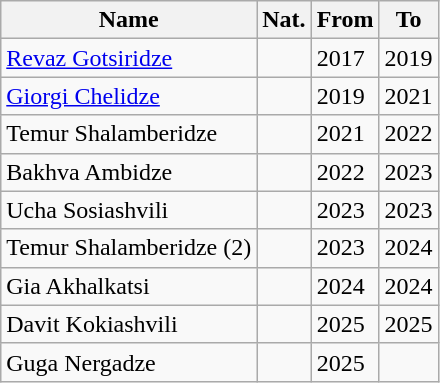<table class="wikitable sortable">
<tr>
<th>Name</th>
<th>Nat.</th>
<th>From</th>
<th>To</th>
</tr>
<tr>
<td><a href='#'>Revaz Gotsiridze</a></td>
<td></td>
<td>2017</td>
<td>2019</td>
</tr>
<tr>
<td><a href='#'>Giorgi Chelidze</a></td>
<td></td>
<td>2019</td>
<td>2021</td>
</tr>
<tr>
<td>Temur Shalamberidze</td>
<td></td>
<td>2021</td>
<td>2022</td>
</tr>
<tr>
<td>Bakhva Ambidze</td>
<td></td>
<td>2022</td>
<td>2023</td>
</tr>
<tr>
<td>Ucha Sosiashvili</td>
<td></td>
<td>2023</td>
<td>2023</td>
</tr>
<tr>
<td>Temur Shalamberidze (2)</td>
<td></td>
<td>2023</td>
<td>2024</td>
</tr>
<tr>
<td>Gia Akhalkatsi</td>
<td></td>
<td>2024</td>
<td>2024</td>
</tr>
<tr>
<td>Davit Kokiashvili</td>
<td></td>
<td>2025</td>
<td>2025</td>
</tr>
<tr>
<td>Guga Nergadze</td>
<td></td>
<td>2025</td>
<td></td>
</tr>
</table>
